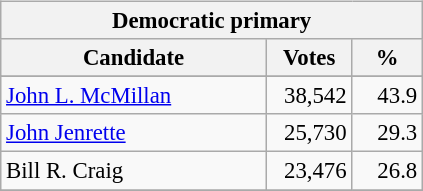<table class="wikitable" align="left" style="margin: 1em 1em 1em 0; font-size: 95%;">
<tr>
<th colspan="3">Democratic primary</th>
</tr>
<tr>
<th colspan="1" style="width: 170px">Candidate</th>
<th style="width: 50px">Votes</th>
<th style="width: 40px">%</th>
</tr>
<tr>
</tr>
<tr>
<td><a href='#'>John L. McMillan</a></td>
<td align="right">38,542</td>
<td align="right">43.9</td>
</tr>
<tr>
<td><a href='#'>John Jenrette</a></td>
<td align="right">25,730</td>
<td align="right">29.3</td>
</tr>
<tr>
<td>Bill R. Craig</td>
<td align="right">23,476</td>
<td align="right">26.8</td>
</tr>
<tr>
</tr>
</table>
